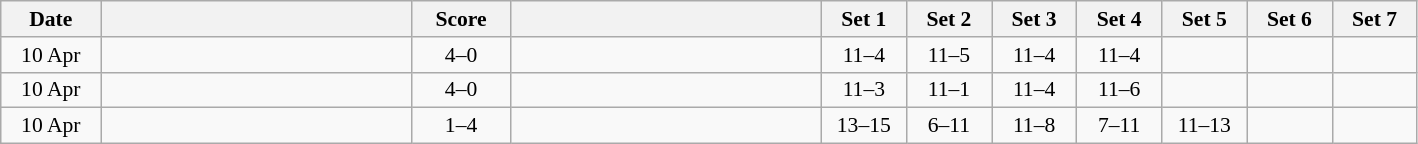<table class="wikitable" style="text-align: center; font-size:90% ">
<tr>
<th width="60">Date</th>
<th align="right" width="200"></th>
<th width="60">Score</th>
<th align="left" width="200"></th>
<th width="50">Set 1</th>
<th width="50">Set 2</th>
<th width="50">Set 3</th>
<th width="50">Set 4</th>
<th width="50">Set 5</th>
<th width="50">Set 6</th>
<th width="50">Set 7</th>
</tr>
<tr>
<td>10 Apr</td>
<td align=left><strong></strong></td>
<td align=center>4–0</td>
<td align=left></td>
<td>11–4</td>
<td>11–5</td>
<td>11–4</td>
<td>11–4</td>
<td></td>
<td></td>
<td></td>
</tr>
<tr>
<td>10 Apr</td>
<td align=left><strong></strong></td>
<td align=center>4–0</td>
<td align=left></td>
<td>11–3</td>
<td>11–1</td>
<td>11–4</td>
<td>11–6</td>
<td></td>
<td></td>
<td></td>
</tr>
<tr>
<td>10 Apr</td>
<td align=left></td>
<td align=center>1–4</td>
<td align=left><strong></strong></td>
<td>13–15</td>
<td>6–11</td>
<td>11–8</td>
<td>7–11</td>
<td>11–13</td>
<td></td>
<td></td>
</tr>
</table>
